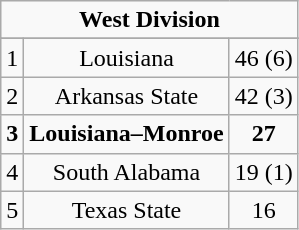<table class="wikitable">
<tr align="center">
<td align="center" Colspan="3"><strong>West Division</strong></td>
</tr>
<tr align="center">
</tr>
<tr align="center">
<td>1</td>
<td>Louisiana</td>
<td>46 (6)</td>
</tr>
<tr align="center">
<td>2</td>
<td>Arkansas State</td>
<td>42 (3)</td>
</tr>
<tr align="center">
<td><strong>3</strong></td>
<td><strong>Louisiana–Monroe</strong></td>
<td><strong>27</strong></td>
</tr>
<tr align="center">
<td>4</td>
<td>South Alabama</td>
<td>19 (1)</td>
</tr>
<tr align="center">
<td>5</td>
<td>Texas State</td>
<td>16</td>
</tr>
</table>
